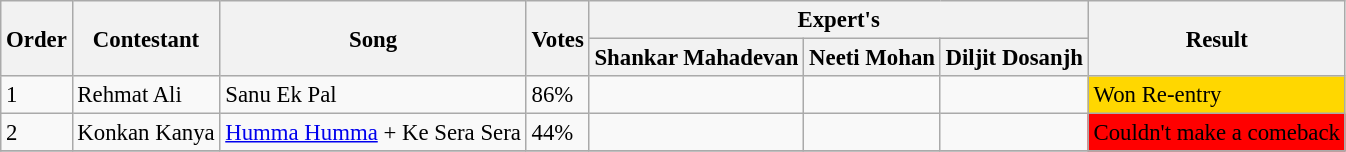<table class="wikitable sortable mw-collapsible" style="font-size: 95%;">
<tr>
<th rowspan="2">Order</th>
<th rowspan="2">Contestant</th>
<th rowspan="2">Song</th>
<th rowspan="2">Votes</th>
<th colspan="3">Expert's</th>
<th rowspan="2">Result</th>
</tr>
<tr>
<th>Shankar Mahadevan</th>
<th>Neeti Mohan</th>
<th>Diljit Dosanjh</th>
</tr>
<tr>
<td>1</td>
<td>Rehmat Ali</td>
<td>Sanu Ek Pal</td>
<td>86%</td>
<td></td>
<td></td>
<td></td>
<td bgcolor="gold">Won Re-entry</td>
</tr>
<tr ->
<td>2</td>
<td>Konkan Kanya</td>
<td><a href='#'>Humma Humma</a> + Ke Sera Sera</td>
<td>44%</td>
<td></td>
<td></td>
<td></td>
<td bgcolor="red">Couldn't make a comeback</td>
</tr>
<tr ->
</tr>
</table>
